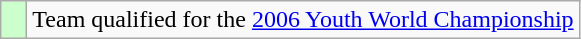<table class="wikitable" style="text-align: center;">
<tr>
<td width=10px bgcolor=#ccffcc></td>
<td>Team qualified for the <a href='#'>2006 Youth World Championship</a></td>
</tr>
</table>
